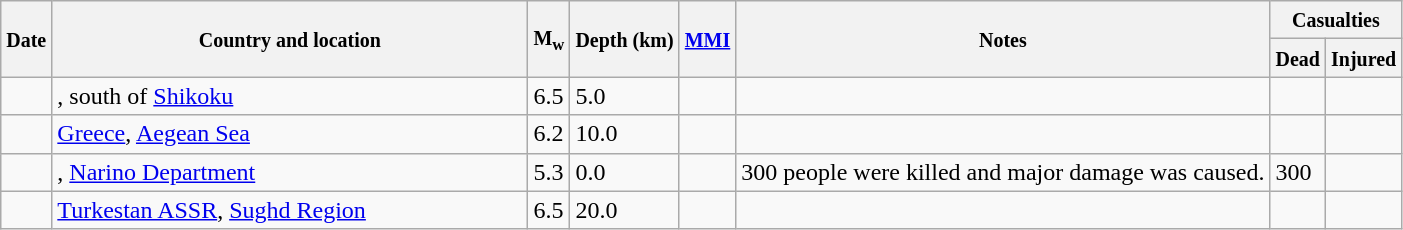<table class="wikitable sortable sort-under" style="border:1px black; margin-left:1em;">
<tr>
<th rowspan="2"><small>Date</small></th>
<th rowspan="2" style="width: 310px"><small>Country and location</small></th>
<th rowspan="2"><small>M<sub>w</sub></small></th>
<th rowspan="2"><small>Depth (km)</small></th>
<th rowspan="2"><small><a href='#'>MMI</a></small></th>
<th rowspan="2" class="unsortable"><small>Notes</small></th>
<th colspan="2"><small>Casualties</small></th>
</tr>
<tr>
<th><small>Dead</small></th>
<th><small>Injured</small></th>
</tr>
<tr>
<td></td>
<td>, south of <a href='#'>Shikoku</a></td>
<td>6.5</td>
<td>5.0</td>
<td></td>
<td></td>
<td></td>
<td></td>
</tr>
<tr>
<td></td>
<td> <a href='#'>Greece</a>, <a href='#'>Aegean Sea</a></td>
<td>6.2</td>
<td>10.0</td>
<td></td>
<td></td>
<td></td>
<td></td>
</tr>
<tr>
<td></td>
<td>, <a href='#'>Narino Department</a></td>
<td>5.3</td>
<td>0.0</td>
<td></td>
<td>300 people were killed and major damage was caused.</td>
<td>300</td>
<td></td>
</tr>
<tr>
<td></td>
<td> <a href='#'>Turkestan ASSR</a>, <a href='#'>Sughd Region</a></td>
<td>6.5</td>
<td>20.0</td>
<td></td>
<td></td>
<td></td>
<td></td>
</tr>
</table>
